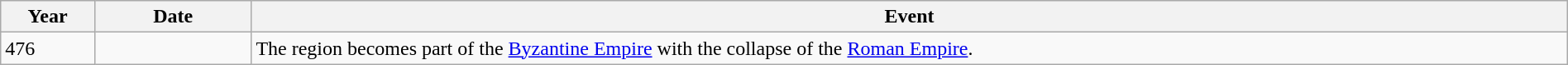<table class="wikitable" width="100%">
<tr>
<th style="width:6%">Year</th>
<th style="width:10%">Date</th>
<th>Event</th>
</tr>
<tr>
<td>476</td>
<td></td>
<td>The region becomes part of the <a href='#'>Byzantine Empire</a> with the collapse of the <a href='#'>Roman Empire</a>.</td>
</tr>
</table>
